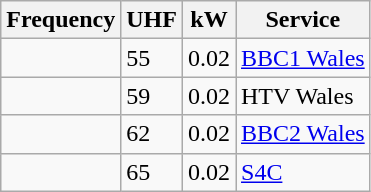<table class="wikitable sortable">
<tr>
<th>Frequency</th>
<th>UHF</th>
<th>kW</th>
<th>Service</th>
</tr>
<tr>
<td></td>
<td>55</td>
<td>0.02</td>
<td><a href='#'>BBC1 Wales</a></td>
</tr>
<tr>
<td></td>
<td>59</td>
<td>0.02</td>
<td>HTV Wales</td>
</tr>
<tr>
<td></td>
<td>62</td>
<td>0.02</td>
<td><a href='#'>BBC2 Wales</a></td>
</tr>
<tr>
<td></td>
<td>65</td>
<td>0.02</td>
<td><a href='#'>S4C</a></td>
</tr>
</table>
